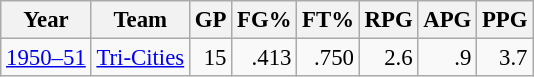<table class="wikitable sortable" style="font-size:95%; text-align:right;">
<tr>
<th>Year</th>
<th>Team</th>
<th>GP</th>
<th>FG%</th>
<th>FT%</th>
<th>RPG</th>
<th>APG</th>
<th>PPG</th>
</tr>
<tr>
<td style="text-align:left;"><a href='#'>1950–51</a></td>
<td style="text-align:left;"><a href='#'>Tri-Cities</a></td>
<td>15</td>
<td>.413</td>
<td>.750</td>
<td>2.6</td>
<td>.9</td>
<td>3.7</td>
</tr>
</table>
